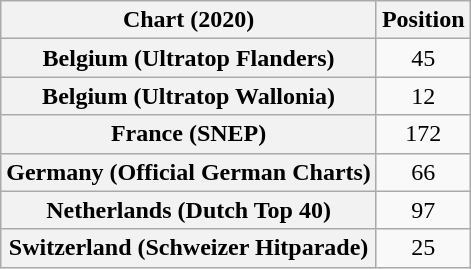<table class="wikitable sortable plainrowheaders" style="text-align:center">
<tr>
<th scope="col">Chart (2020)</th>
<th scope="col">Position</th>
</tr>
<tr>
<th scope="row">Belgium (Ultratop Flanders)</th>
<td>45</td>
</tr>
<tr>
<th scope="row">Belgium (Ultratop Wallonia)</th>
<td>12</td>
</tr>
<tr>
<th scope="row">France (SNEP)</th>
<td>172</td>
</tr>
<tr>
<th scope="row">Germany (Official German Charts)</th>
<td>66</td>
</tr>
<tr>
<th scope="row">Netherlands (Dutch Top 40)</th>
<td>97</td>
</tr>
<tr>
<th scope="row">Switzerland (Schweizer Hitparade)</th>
<td>25</td>
</tr>
</table>
